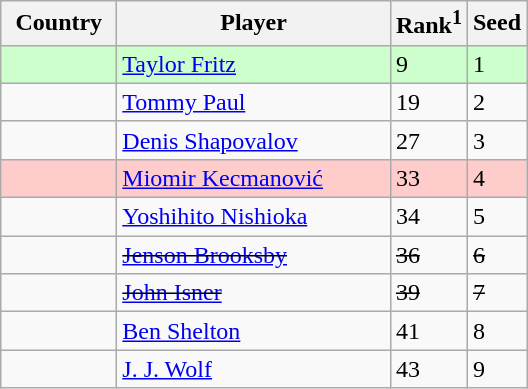<table class="sortable wikitable">
<tr>
<th width="70">Country</th>
<th width="175">Player</th>
<th>Rank<sup>1</sup></th>
<th>Seed</th>
</tr>
<tr bgcolor=#cfc>
<td></td>
<td><a href='#'>Taylor Fritz</a></td>
<td>9</td>
<td>1</td>
</tr>
<tr>
<td></td>
<td><a href='#'>Tommy Paul</a></td>
<td>19</td>
<td>2</td>
</tr>
<tr>
<td></td>
<td><a href='#'>Denis Shapovalov</a></td>
<td>27</td>
<td>3</td>
</tr>
<tr bgcolor=#fcc>
<td></td>
<td><a href='#'>Miomir Kecmanović</a></td>
<td>33</td>
<td>4</td>
</tr>
<tr>
<td></td>
<td><a href='#'>Yoshihito Nishioka</a></td>
<td>34</td>
<td>5</td>
</tr>
<tr>
<td><s></s></td>
<td><s><a href='#'>Jenson Brooksby</a></s></td>
<td><s>36</s></td>
<td><s>6</s></td>
</tr>
<tr>
<td><s></s></td>
<td><s><a href='#'>John Isner</a></s></td>
<td><s>39</s></td>
<td><s>7</s></td>
</tr>
<tr>
<td></td>
<td><a href='#'>Ben Shelton</a></td>
<td>41</td>
<td>8</td>
</tr>
<tr>
<td></td>
<td><a href='#'>J. J. Wolf</a></td>
<td>43</td>
<td>9</td>
</tr>
</table>
